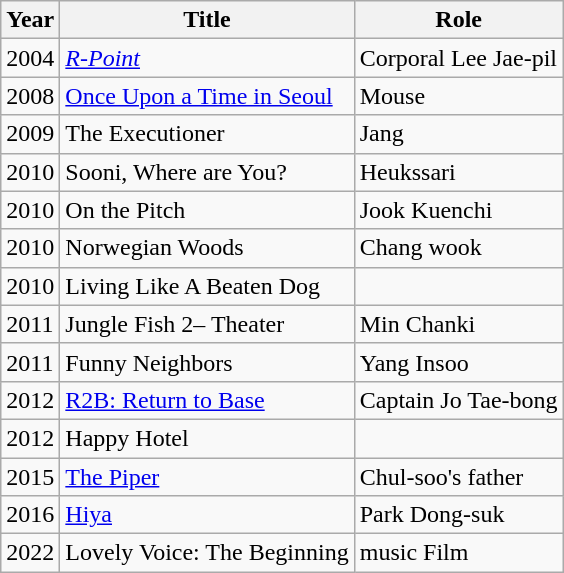<table class="wikitable sortable">
<tr>
<th>Year</th>
<th>Title</th>
<th>Role</th>
</tr>
<tr>
<td>2004</td>
<td><em><a href='#'>R-Point</a></td>
<td>Corporal Lee Jae-pil</td>
</tr>
<tr>
<td>2008</td>
<td></em><a href='#'>Once Upon a Time in Seoul</a><em></td>
<td>Mouse</td>
</tr>
<tr>
<td>2009</td>
<td></em>The Executioner<em></td>
<td>Jang</td>
</tr>
<tr>
<td>2010</td>
<td></em>Sooni, Where are You?<em></td>
<td>Heukssari</td>
</tr>
<tr>
<td>2010</td>
<td></em>On the Pitch<em></td>
<td>Jook Kuenchi</td>
</tr>
<tr>
<td>2010</td>
<td></em>Norwegian Woods<em></td>
<td>Chang wook</td>
</tr>
<tr>
<td>2010</td>
<td></em>Living Like A Beaten Dog<em></td>
<td></td>
</tr>
<tr>
<td>2011</td>
<td></em>Jungle Fish 2– Theater<em></td>
<td>Min Chanki</td>
</tr>
<tr>
<td>2011</td>
<td></em>Funny Neighbors<em></td>
<td>Yang Insoo</td>
</tr>
<tr>
<td>2012</td>
<td></em><a href='#'>R2B: Return to Base</a><em></td>
<td>Captain Jo Tae-bong</td>
</tr>
<tr>
<td>2012</td>
<td></em>Happy Hotel<em></td>
<td></td>
</tr>
<tr>
<td>2015</td>
<td></em><a href='#'>The Piper</a><em></td>
<td>Chul-soo's father</td>
</tr>
<tr>
<td>2016</td>
<td></em><a href='#'>Hiya</a><em></td>
<td>Park Dong-suk</td>
</tr>
<tr>
<td>2022</td>
<td></em>Lovely Voice: The Beginning<em></td>
<td>music Film</td>
</tr>
</table>
